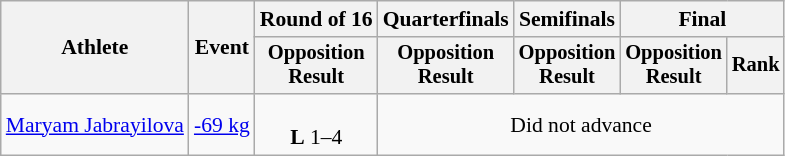<table class="wikitable" style="font-size:90%">
<tr>
<th rowspan="2">Athlete</th>
<th rowspan="2">Event</th>
<th>Round of 16</th>
<th>Quarterfinals</th>
<th>Semifinals</th>
<th colspan=2>Final</th>
</tr>
<tr style="font-size:95%">
<th>Opposition<br>Result</th>
<th>Opposition<br>Result</th>
<th>Opposition<br>Result</th>
<th>Opposition<br>Result</th>
<th>Rank</th>
</tr>
<tr align=center>
<td align=left><a href='#'>Maryam Jabrayilova</a></td>
<td align=left><a href='#'>-69 kg</a></td>
<td><br><strong>L</strong> 1–4</td>
<td colspan=4>Did not advance</td>
</tr>
</table>
